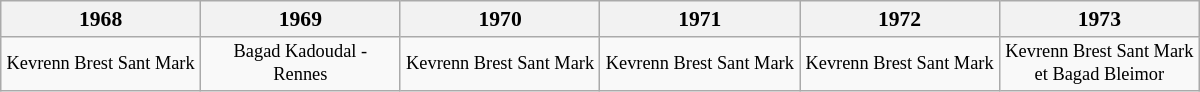<table class="wikitable centre" width="800px" style="text-align:center;font-size:0.9em;table-layout:fixed;">
<tr>
<th scope="col">1968</th>
<th scope="col">1969</th>
<th scope="col">1970</th>
<th scope="col">1971</th>
<th scope="col">1972</th>
<th scope="col">1973</th>
</tr>
<tr style="font-size:0.85em;">
<td>Kevrenn Brest Sant Mark</td>
<td>Bagad Kadoudal - Rennes</td>
<td>Kevrenn Brest Sant Mark</td>
<td>Kevrenn Brest Sant Mark</td>
<td>Kevrenn Brest Sant Mark</td>
<td>Kevrenn Brest Sant Mark et Bagad Bleimor</td>
</tr>
</table>
